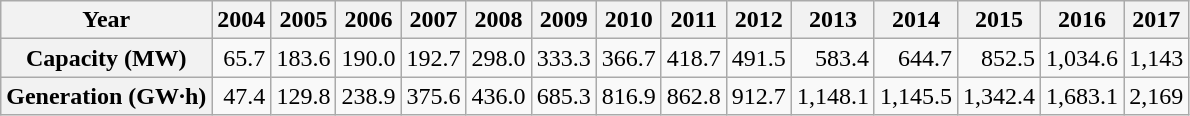<table class="wikitable" style="text-align:right; margin:left">
<tr>
<th>Year</th>
<th>2004</th>
<th>2005</th>
<th>2006</th>
<th>2007</th>
<th>2008</th>
<th>2009</th>
<th>2010</th>
<th>2011</th>
<th>2012</th>
<th>2013</th>
<th>2014</th>
<th>2015</th>
<th>2016</th>
<th>2017</th>
</tr>
<tr>
<th>Capacity (MW)</th>
<td>65.7</td>
<td>183.6</td>
<td>190.0</td>
<td>192.7</td>
<td>298.0</td>
<td>333.3</td>
<td>366.7</td>
<td>418.7</td>
<td>491.5</td>
<td>583.4</td>
<td>644.7</td>
<td>852.5</td>
<td>1,034.6</td>
<td>1,143</td>
</tr>
<tr>
<th>Generation (GW·h)</th>
<td>47.4</td>
<td>129.8</td>
<td>238.9</td>
<td>375.6</td>
<td>436.0</td>
<td>685.3</td>
<td>816.9</td>
<td>862.8</td>
<td>912.7</td>
<td>1,148.1</td>
<td>1,145.5</td>
<td>1,342.4</td>
<td>1,683.1</td>
<td>2,169</td>
</tr>
</table>
